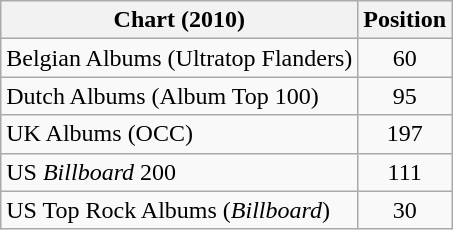<table class="wikitable sortable">
<tr>
<th>Chart (2010)</th>
<th>Position</th>
</tr>
<tr>
<td>Belgian Albums (Ultratop Flanders)</td>
<td style="text-align:center;">60</td>
</tr>
<tr>
<td>Dutch Albums (Album Top 100)</td>
<td style="text-align:center;">95</td>
</tr>
<tr>
<td>UK Albums (OCC)</td>
<td style="text-align:center;">197</td>
</tr>
<tr>
<td>US <em>Billboard</em> 200</td>
<td style="text-align:center;">111</td>
</tr>
<tr>
<td>US Top Rock Albums (<em>Billboard</em>)</td>
<td style="text-align:center;">30</td>
</tr>
</table>
